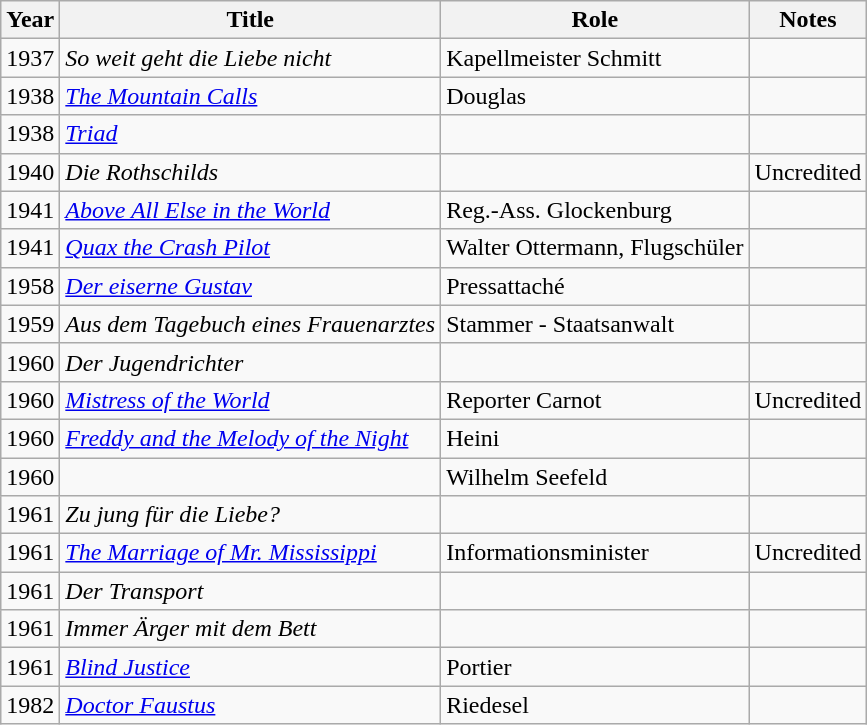<table class="wikitable">
<tr>
<th>Year</th>
<th>Title</th>
<th>Role</th>
<th>Notes</th>
</tr>
<tr>
<td>1937</td>
<td><em>So weit geht die Liebe nicht</em></td>
<td>Kapellmeister Schmitt</td>
<td></td>
</tr>
<tr>
<td>1938</td>
<td><em><a href='#'>The Mountain Calls</a></em></td>
<td>Douglas</td>
<td></td>
</tr>
<tr>
<td>1938</td>
<td><em><a href='#'>Triad</a></em></td>
<td></td>
<td></td>
</tr>
<tr>
<td>1940</td>
<td><em>Die Rothschilds</em></td>
<td></td>
<td>Uncredited</td>
</tr>
<tr>
<td>1941</td>
<td><em><a href='#'>Above All Else in the World</a></em></td>
<td>Reg.-Ass. Glockenburg</td>
<td></td>
</tr>
<tr>
<td>1941</td>
<td><em><a href='#'>Quax the Crash Pilot</a></em></td>
<td>Walter Ottermann, Flugschüler</td>
<td></td>
</tr>
<tr>
<td>1958</td>
<td><em><a href='#'>Der eiserne Gustav</a></em></td>
<td>Pressattaché</td>
<td></td>
</tr>
<tr>
<td>1959</td>
<td><em>Aus dem Tagebuch eines Frauenarztes</em></td>
<td>Stammer - Staatsanwalt</td>
<td></td>
</tr>
<tr>
<td>1960</td>
<td><em>Der Jugendrichter</em></td>
<td></td>
<td></td>
</tr>
<tr>
<td>1960</td>
<td><em><a href='#'>Mistress of the World</a></em></td>
<td>Reporter Carnot</td>
<td>Uncredited</td>
</tr>
<tr>
<td>1960</td>
<td><em><a href='#'>Freddy and the Melody of the Night</a></em></td>
<td>Heini</td>
<td></td>
</tr>
<tr>
<td>1960</td>
<td><em></em></td>
<td>Wilhelm Seefeld</td>
<td></td>
</tr>
<tr>
<td>1961</td>
<td><em>Zu jung für die Liebe?</em></td>
<td></td>
<td></td>
</tr>
<tr>
<td>1961</td>
<td><em><a href='#'>The Marriage of Mr. Mississippi</a></em></td>
<td>Informationsminister</td>
<td>Uncredited</td>
</tr>
<tr>
<td>1961</td>
<td><em>Der Transport</em></td>
<td></td>
<td></td>
</tr>
<tr>
<td>1961</td>
<td><em>Immer Ärger mit dem Bett</em></td>
<td></td>
<td></td>
</tr>
<tr>
<td>1961</td>
<td><em><a href='#'>Blind Justice</a></em></td>
<td>Portier</td>
<td></td>
</tr>
<tr>
<td>1982</td>
<td><em><a href='#'>Doctor Faustus</a></em></td>
<td>Riedesel</td>
<td></td>
</tr>
</table>
